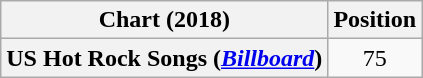<table class="wikitable plainrowheaders" style="text-align:center">
<tr>
<th>Chart (2018)</th>
<th>Position</th>
</tr>
<tr>
<th scope="row">US Hot Rock Songs (<em><a href='#'>Billboard</a></em>)</th>
<td>75</td>
</tr>
</table>
